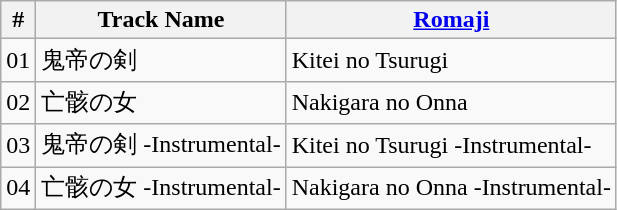<table class="wikitable">
<tr>
<th>#</th>
<th>Track Name</th>
<th><a href='#'>Romaji</a></th>
</tr>
<tr>
<td>01</td>
<td>鬼帝の剣</td>
<td>Kitei no Tsurugi</td>
</tr>
<tr>
<td>02</td>
<td>亡骸の女</td>
<td>Nakigara no Onna</td>
</tr>
<tr>
<td>03</td>
<td>鬼帝の剣 -Instrumental-</td>
<td>Kitei no Tsurugi -Instrumental-</td>
</tr>
<tr>
<td>04</td>
<td>亡骸の女 -Instrumental-</td>
<td>Nakigara no Onna -Instrumental-</td>
</tr>
</table>
